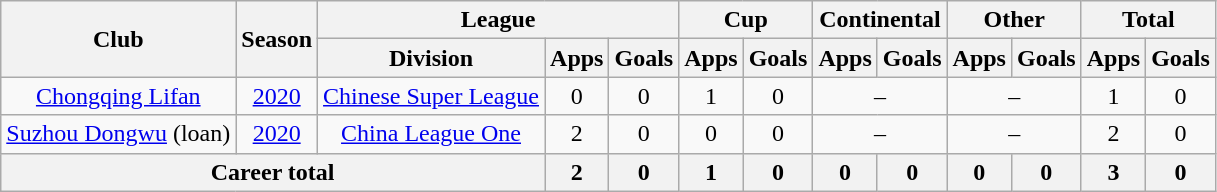<table class="wikitable" style="text-align: center">
<tr>
<th rowspan="2">Club</th>
<th rowspan="2">Season</th>
<th colspan="3">League</th>
<th colspan="2">Cup</th>
<th colspan="2">Continental</th>
<th colspan="2">Other</th>
<th colspan="2">Total</th>
</tr>
<tr>
<th>Division</th>
<th>Apps</th>
<th>Goals</th>
<th>Apps</th>
<th>Goals</th>
<th>Apps</th>
<th>Goals</th>
<th>Apps</th>
<th>Goals</th>
<th>Apps</th>
<th>Goals</th>
</tr>
<tr>
<td><a href='#'>Chongqing Lifan</a></td>
<td><a href='#'>2020</a></td>
<td><a href='#'>Chinese Super League</a></td>
<td>0</td>
<td>0</td>
<td>1</td>
<td>0</td>
<td colspan="2">–</td>
<td colspan="2">–</td>
<td>1</td>
<td>0</td>
</tr>
<tr>
<td><a href='#'>Suzhou Dongwu</a> (loan)</td>
<td><a href='#'>2020</a></td>
<td><a href='#'>China League One</a></td>
<td>2</td>
<td>0</td>
<td>0</td>
<td>0</td>
<td colspan="2">–</td>
<td colspan="2">–</td>
<td>2</td>
<td>0</td>
</tr>
<tr>
<th colspan=3>Career total</th>
<th>2</th>
<th>0</th>
<th>1</th>
<th>0</th>
<th>0</th>
<th>0</th>
<th>0</th>
<th>0</th>
<th>3</th>
<th>0</th>
</tr>
</table>
